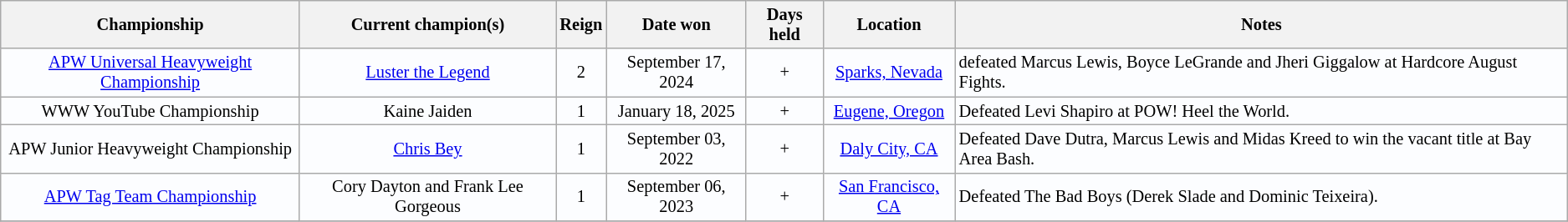<table class="wikitable" style="text-align:center; background:#fcfdff; font-size:85%;">
<tr>
<th>Championship</th>
<th>Current champion(s)</th>
<th>Reign</th>
<th>Date won</th>
<th>Days held</th>
<th>Location</th>
<th>Notes</th>
</tr>
<tr>
<td><a href='#'>APW Universal Heavyweight Championship</a></td>
<td><a href='#'>Luster the Legend</a></td>
<td>2</td>
<td>September 17, 2024</td>
<td>+</td>
<td><a href='#'>Sparks, Nevada</a></td>
<td align=left>defeated Marcus Lewis, Boyce LeGrande and Jheri Giggalow at Hardcore August Fights.</td>
</tr>
<tr>
<td>WWW YouTube Championship</td>
<td>Kaine Jaiden</td>
<td>1</td>
<td>January 18, 2025</td>
<td>+</td>
<td><a href='#'>Eugene, Oregon</a></td>
<td align=left>Defeated Levi Shapiro at POW! Heel the World.</td>
</tr>
<tr>
<td>APW Junior Heavyweight Championship</td>
<td><a href='#'>Chris Bey</a></td>
<td>1</td>
<td>September 03, 2022</td>
<td>+</td>
<td><a href='#'>Daly City, CA</a></td>
<td align=left>Defeated 	Dave Dutra, Marcus Lewis and Midas Kreed  to win the vacant title at Bay Area Bash.</td>
</tr>
<tr>
<td><a href='#'>APW Tag Team Championship</a></td>
<td>Cory Dayton and Frank Lee Gorgeous</td>
<td>1<br></td>
<td>September 06, 2023</td>
<td>+</td>
<td><a href='#'>San Francisco, CA</a></td>
<td align=left>Defeated The Bad Boys (Derek Slade and Dominic Teixeira).</td>
</tr>
<tr>
</tr>
</table>
